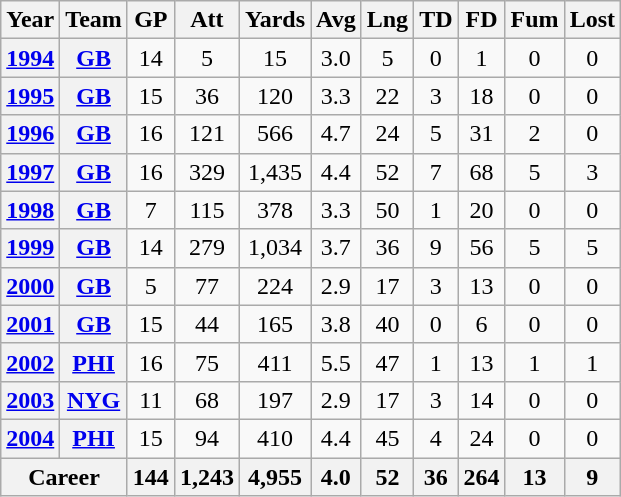<table class="wikitable" style="text-align:center;">
<tr>
<th>Year</th>
<th>Team</th>
<th>GP</th>
<th>Att</th>
<th>Yards</th>
<th>Avg</th>
<th>Lng</th>
<th>TD</th>
<th>FD</th>
<th>Fum</th>
<th>Lost</th>
</tr>
<tr>
<th><a href='#'>1994</a></th>
<th><a href='#'>GB</a></th>
<td>14</td>
<td>5</td>
<td>15</td>
<td>3.0</td>
<td>5</td>
<td>0</td>
<td>1</td>
<td>0</td>
<td>0</td>
</tr>
<tr>
<th><a href='#'>1995</a></th>
<th><a href='#'>GB</a></th>
<td>15</td>
<td>36</td>
<td>120</td>
<td>3.3</td>
<td>22</td>
<td>3</td>
<td>18</td>
<td>0</td>
<td>0</td>
</tr>
<tr>
<th><a href='#'>1996</a></th>
<th><a href='#'>GB</a></th>
<td>16</td>
<td>121</td>
<td>566</td>
<td>4.7</td>
<td>24</td>
<td>5</td>
<td>31</td>
<td>2</td>
<td>0</td>
</tr>
<tr>
<th><a href='#'>1997</a></th>
<th><a href='#'>GB</a></th>
<td>16</td>
<td>329</td>
<td>1,435</td>
<td>4.4</td>
<td>52</td>
<td>7</td>
<td>68</td>
<td>5</td>
<td>3</td>
</tr>
<tr>
<th><a href='#'>1998</a></th>
<th><a href='#'>GB</a></th>
<td>7</td>
<td>115</td>
<td>378</td>
<td>3.3</td>
<td>50</td>
<td>1</td>
<td>20</td>
<td>0</td>
<td>0</td>
</tr>
<tr>
<th><a href='#'>1999</a></th>
<th><a href='#'>GB</a></th>
<td>14</td>
<td>279</td>
<td>1,034</td>
<td>3.7</td>
<td>36</td>
<td>9</td>
<td>56</td>
<td>5</td>
<td>5</td>
</tr>
<tr>
<th><a href='#'>2000</a></th>
<th><a href='#'>GB</a></th>
<td>5</td>
<td>77</td>
<td>224</td>
<td>2.9</td>
<td>17</td>
<td>3</td>
<td>13</td>
<td>0</td>
<td>0</td>
</tr>
<tr>
<th><a href='#'>2001</a></th>
<th><a href='#'>GB</a></th>
<td>15</td>
<td>44</td>
<td>165</td>
<td>3.8</td>
<td>40</td>
<td>0</td>
<td>6</td>
<td>0</td>
<td>0</td>
</tr>
<tr>
<th><a href='#'>2002</a></th>
<th><a href='#'>PHI</a></th>
<td>16</td>
<td>75</td>
<td>411</td>
<td>5.5</td>
<td>47</td>
<td>1</td>
<td>13</td>
<td>1</td>
<td>1</td>
</tr>
<tr>
<th><a href='#'>2003</a></th>
<th><a href='#'>NYG</a></th>
<td>11</td>
<td>68</td>
<td>197</td>
<td>2.9</td>
<td>17</td>
<td>3</td>
<td>14</td>
<td>0</td>
<td>0</td>
</tr>
<tr>
<th><a href='#'>2004</a></th>
<th><a href='#'>PHI</a></th>
<td>15</td>
<td>94</td>
<td>410</td>
<td>4.4</td>
<td>45</td>
<td>4</td>
<td>24</td>
<td>0</td>
<td>0</td>
</tr>
<tr>
<th colspan="2">Career</th>
<th>144</th>
<th>1,243</th>
<th>4,955</th>
<th>4.0</th>
<th>52</th>
<th>36</th>
<th>264</th>
<th>13</th>
<th>9</th>
</tr>
</table>
